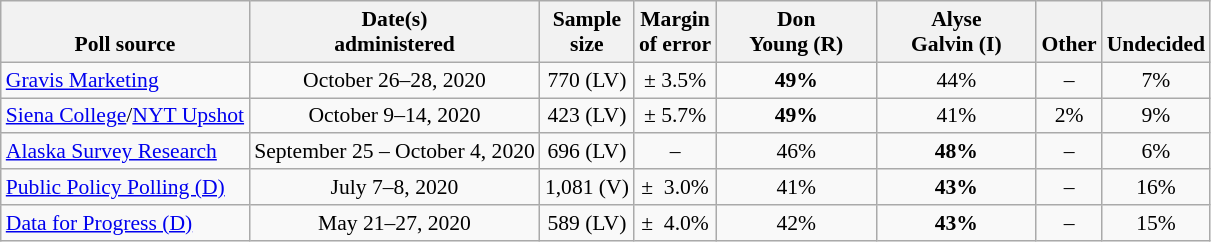<table class="wikitable" style="font-size:90%;text-align:center;">
<tr valign=bottom>
<th>Poll source</th>
<th>Date(s)<br>administered</th>
<th>Sample<br>size</th>
<th>Margin<br>of error</th>
<th style="width:100px;">Don<br>Young (R)</th>
<th style="width:100px;">Alyse<br>Galvin (I)</th>
<th>Other</th>
<th>Undecided</th>
</tr>
<tr>
<td style="text-align:left;"><a href='#'>Gravis Marketing</a></td>
<td>October 26–28, 2020</td>
<td>770 (LV)</td>
<td>± 3.5%</td>
<td><strong>49%</strong></td>
<td>44%</td>
<td>–</td>
<td>7%</td>
</tr>
<tr>
<td style="text-align:left;"><a href='#'>Siena College</a>/<a href='#'>NYT Upshot</a></td>
<td>October 9–14, 2020</td>
<td>423 (LV)</td>
<td>± 5.7%</td>
<td><strong>49%</strong></td>
<td>41%</td>
<td>2%</td>
<td>9%</td>
</tr>
<tr>
<td style="text-align:left;"><a href='#'>Alaska Survey Research</a></td>
<td>September 25 – October 4, 2020</td>
<td>696 (LV)</td>
<td>–</td>
<td>46%</td>
<td><strong>48%</strong></td>
<td>–</td>
<td>6%</td>
</tr>
<tr>
<td style="text-align:left;"><a href='#'>Public Policy Polling (D)</a></td>
<td>July 7–8, 2020</td>
<td>1,081 (V)</td>
<td>±  3.0%</td>
<td>41%</td>
<td><strong>43%</strong></td>
<td>–</td>
<td>16%</td>
</tr>
<tr>
<td style="text-align:left;"><a href='#'>Data for Progress (D)</a></td>
<td>May 21–27, 2020</td>
<td>589 (LV)</td>
<td>±  4.0%</td>
<td>42%</td>
<td><strong>43%</strong></td>
<td>–</td>
<td>15%</td>
</tr>
</table>
